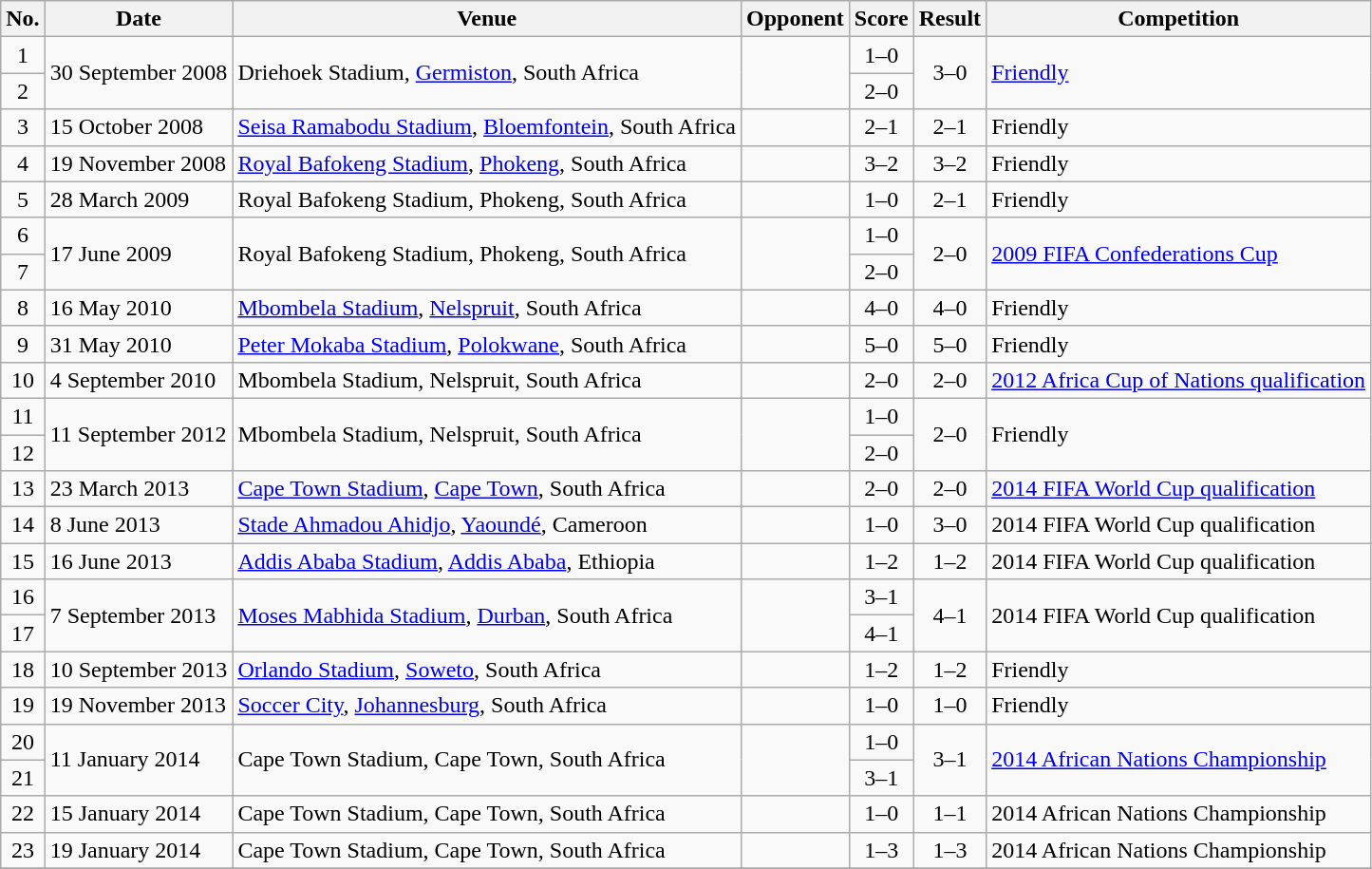<table class="wikitable sortable">
<tr>
<th scope="col">No.</th>
<th scope="col">Date</th>
<th scope="col">Venue</th>
<th scope="col">Opponent</th>
<th scope="col">Score</th>
<th scope="col">Result</th>
<th scope="col">Competition</th>
</tr>
<tr>
<td align="center">1</td>
<td rowspan="2">30 September 2008</td>
<td rowspan="2">Driehoek Stadium, <a href='#'>Germiston</a>, South Africa</td>
<td rowspan="2"></td>
<td align="center">1–0</td>
<td rowspan="2" style="text-align:center">3–0</td>
<td rowspan="2"><a href='#'>Friendly</a></td>
</tr>
<tr>
<td align="center">2</td>
<td align="center">2–0</td>
</tr>
<tr>
<td align="center">3</td>
<td>15 October 2008</td>
<td><a href='#'>Seisa Ramabodu Stadium</a>, <a href='#'>Bloemfontein</a>, South Africa</td>
<td></td>
<td align="center">2–1</td>
<td align="center">2–1</td>
<td>Friendly</td>
</tr>
<tr>
<td align="center">4</td>
<td>19 November 2008</td>
<td><a href='#'>Royal Bafokeng Stadium</a>, <a href='#'>Phokeng</a>, South Africa</td>
<td></td>
<td align="center">3–2</td>
<td align="center">3–2</td>
<td>Friendly</td>
</tr>
<tr>
<td align="center">5</td>
<td>28 March 2009</td>
<td>Royal Bafokeng Stadium, Phokeng, South Africa</td>
<td></td>
<td align="center">1–0</td>
<td align="center">2–1</td>
<td>Friendly</td>
</tr>
<tr>
<td align="center">6</td>
<td rowspan="2">17 June 2009</td>
<td rowspan="2">Royal Bafokeng Stadium, Phokeng, South Africa</td>
<td rowspan="2"></td>
<td align="center">1–0</td>
<td rowspan="2" style="text-align:center">2–0</td>
<td rowspan="2"><a href='#'>2009 FIFA Confederations Cup</a></td>
</tr>
<tr>
<td align="center">7</td>
<td align="center">2–0</td>
</tr>
<tr>
<td align="center">8</td>
<td>16 May 2010</td>
<td><a href='#'>Mbombela Stadium</a>, <a href='#'>Nelspruit</a>, South Africa</td>
<td></td>
<td align="center">4–0</td>
<td align="center">4–0</td>
<td>Friendly</td>
</tr>
<tr>
<td align="center">9</td>
<td>31 May 2010</td>
<td><a href='#'>Peter Mokaba Stadium</a>, <a href='#'>Polokwane</a>, South Africa</td>
<td></td>
<td align="center">5–0</td>
<td align="center">5–0</td>
<td>Friendly</td>
</tr>
<tr>
<td align="center">10</td>
<td>4 September 2010</td>
<td>Mbombela Stadium, Nelspruit, South Africa</td>
<td></td>
<td align="center">2–0</td>
<td align="center">2–0</td>
<td><a href='#'>2012 Africa Cup of Nations qualification</a></td>
</tr>
<tr>
<td align="center">11</td>
<td rowspan="2">11 September 2012</td>
<td rowspan="2">Mbombela Stadium, Nelspruit, South Africa</td>
<td rowspan="2"></td>
<td align="center">1–0</td>
<td rowspan="2" style="text-align:center">2–0</td>
<td rowspan="2">Friendly</td>
</tr>
<tr>
<td align="center">12</td>
<td align="center">2–0</td>
</tr>
<tr>
<td align="center">13</td>
<td>23 March 2013</td>
<td><a href='#'>Cape Town Stadium</a>, <a href='#'>Cape Town</a>, South Africa</td>
<td></td>
<td align="center">2–0</td>
<td align="center">2–0</td>
<td><a href='#'>2014 FIFA World Cup qualification</a></td>
</tr>
<tr>
<td align="center">14</td>
<td>8 June 2013</td>
<td><a href='#'>Stade Ahmadou Ahidjo</a>, <a href='#'>Yaoundé</a>, Cameroon</td>
<td></td>
<td align="center">1–0</td>
<td align="center">3–0</td>
<td>2014 FIFA World Cup qualification</td>
</tr>
<tr>
<td align="center">15</td>
<td>16 June 2013</td>
<td><a href='#'>Addis Ababa Stadium</a>, <a href='#'>Addis Ababa</a>, Ethiopia</td>
<td></td>
<td align="center">1–2</td>
<td align="center">1–2</td>
<td>2014 FIFA World Cup qualification</td>
</tr>
<tr>
<td align="center">16</td>
<td rowspan="2">7 September 2013</td>
<td rowspan="2"><a href='#'>Moses Mabhida Stadium</a>, <a href='#'>Durban</a>, South Africa</td>
<td rowspan="2"></td>
<td align="center">3–1</td>
<td rowspan="2" style="text-align:center">4–1</td>
<td rowspan="2">2014 FIFA World Cup qualification</td>
</tr>
<tr>
<td align="center">17</td>
<td align="center">4–1</td>
</tr>
<tr>
<td align="center">18</td>
<td>10 September 2013</td>
<td><a href='#'>Orlando Stadium</a>, <a href='#'>Soweto</a>, South Africa</td>
<td></td>
<td align="center">1–2</td>
<td align="center">1–2</td>
<td>Friendly</td>
</tr>
<tr>
<td align="center">19</td>
<td>19 November 2013</td>
<td><a href='#'>Soccer City</a>, <a href='#'>Johannesburg</a>, South Africa</td>
<td></td>
<td align="center">1–0</td>
<td align="center">1–0</td>
<td>Friendly</td>
</tr>
<tr>
<td align="center">20</td>
<td rowspan="2">11 January 2014</td>
<td rowspan="2">Cape Town Stadium, Cape Town, South Africa</td>
<td rowspan="2"></td>
<td align="center">1–0</td>
<td rowspan="2" style="text-align:center">3–1</td>
<td rowspan="2"><a href='#'>2014 African Nations Championship</a></td>
</tr>
<tr>
<td align="center">21</td>
<td align="center">3–1</td>
</tr>
<tr>
<td align="center">22</td>
<td>15 January 2014</td>
<td>Cape Town Stadium, Cape Town, South Africa</td>
<td></td>
<td align="center">1–0</td>
<td align="center">1–1</td>
<td>2014 African Nations Championship</td>
</tr>
<tr>
<td align="center">23</td>
<td>19 January 2014</td>
<td>Cape Town Stadium, Cape Town, South Africa</td>
<td></td>
<td align="center">1–3</td>
<td align="center">1–3</td>
<td>2014 African Nations Championship</td>
</tr>
<tr>
</tr>
</table>
